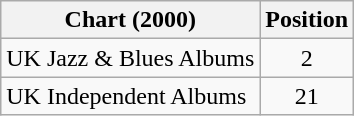<table class="wikitable">
<tr>
<th>Chart (2000)</th>
<th>Position</th>
</tr>
<tr>
<td>UK Jazz & Blues Albums</td>
<td align="center">2</td>
</tr>
<tr>
<td>UK Independent Albums</td>
<td align="center">21</td>
</tr>
</table>
